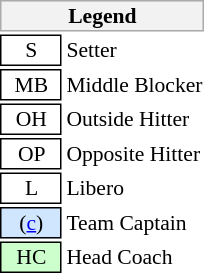<table class="toccolours" style="float:right; font-size:90%; white-space:nowrap; valign:middle">
<tr>
<th colspan="6" style="background-color:#F2F2F2; border:1px solid #AAAAAA">Legend</th>
</tr>
<tr>
<td style="border:1px solid black" align="center">  S  </td>
<td>Setter</td>
</tr>
<tr>
<td style="border:1px solid black" align="center">  MB  </td>
<td>Middle Blocker</td>
</tr>
<tr>
<td style="border:1px solid black" align="center">  OH  </td>
<td>Outside Hitter</td>
</tr>
<tr>
<td style="border:1px solid black" align="center">  OP  </td>
<td>Opposite Hitter</td>
</tr>
<tr>
<td style="border:1px solid black" align="center">  L  </td>
<td>Libero</td>
</tr>
<tr>
<td style="background:#D0E6FF;border:1px solid black" align="center"> (<a href='#'>c</a>) </td>
<td>Team Captain</td>
</tr>
<tr>
<td style="background: #CCFFCC; border: 1px solid black" align="center"> HC </td>
<td>Head Coach</td>
</tr>
</table>
